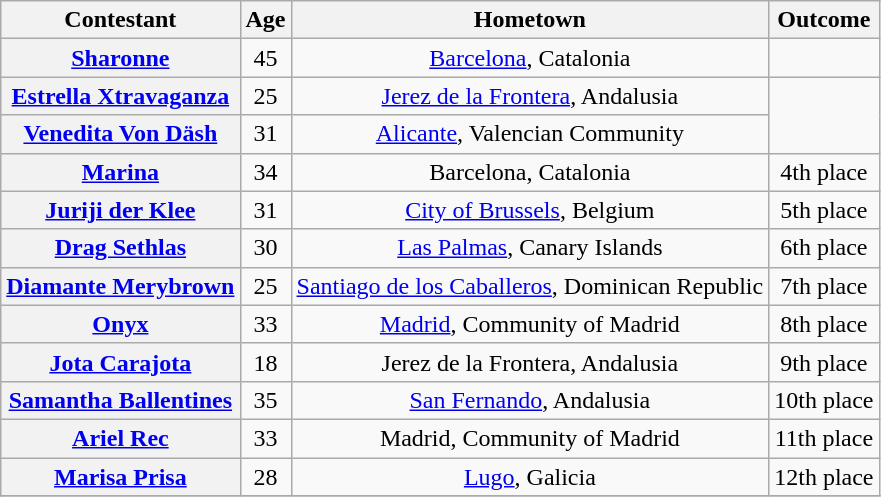<table class="wikitable sortable" style="text-align:center">
<tr>
<th scope="col">Contestant</th>
<th scope="col">Age</th>
<th scope="col">Hometown</th>
<th scope="col">Outcome</th>
</tr>
<tr>
<th scope="row"><a href='#'>Sharonne</a></th>
<td>45</td>
<td><a href='#'>Barcelona</a>, Catalonia</td>
<td></td>
</tr>
<tr>
<th scope="row"><a href='#'>Estrella Xtravaganza</a></th>
<td>25</td>
<td><a href='#'>Jerez de la Frontera</a>, Andalusia</td>
<td rowspan="2"></td>
</tr>
<tr>
<th scope="row"><a href='#'>Venedita Von Däsh</a></th>
<td>31</td>
<td><a href='#'>Alicante</a>, Valencian Community</td>
</tr>
<tr>
<th scope="row"><a href='#'>Marina</a></th>
<td>34</td>
<td>Barcelona, Catalonia</td>
<td>4th place</td>
</tr>
<tr>
<th scope="row"><a href='#'>Juriji der Klee</a></th>
<td>31</td>
<td><a href='#'>City of Brussels</a>, Belgium</td>
<td>5th place</td>
</tr>
<tr>
<th scope="row"><a href='#'>Drag Sethlas</a></th>
<td>30</td>
<td><a href='#'>Las Palmas</a>, Canary Islands</td>
<td>6th place</td>
</tr>
<tr>
<th scope="row"><a href='#'>Diamante Merybrown</a></th>
<td>25</td>
<td nowrap><a href='#'>Santiago de los Caballeros</a>, Dominican Republic</td>
<td>7th place</td>
</tr>
<tr>
<th scope="row"><a href='#'>Onyx</a></th>
<td>33</td>
<td><a href='#'>Madrid</a>, Community of Madrid</td>
<td>8th place</td>
</tr>
<tr>
<th scope="row"><a href='#'>Jota Carajota</a></th>
<td>18</td>
<td>Jerez de la Frontera, Andalusia</td>
<td>9th place</td>
</tr>
<tr>
<th scope="row" nowrap><a href='#'>Samantha Ballentines</a></th>
<td>35</td>
<td><a href='#'>San Fernando</a>, Andalusia</td>
<td nowrap>10th place</td>
</tr>
<tr>
<th scope="row"><a href='#'>Ariel Rec</a></th>
<td>33</td>
<td>Madrid, Community of Madrid</td>
<td>11th place</td>
</tr>
<tr>
<th scope="row"><a href='#'>Marisa Prisa</a></th>
<td>28</td>
<td><a href='#'>Lugo</a>, Galicia</td>
<td>12th place</td>
</tr>
<tr>
</tr>
</table>
